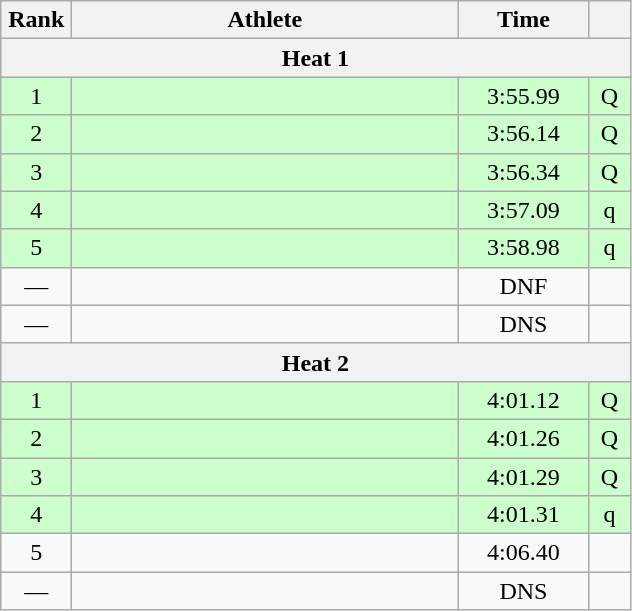<table class=wikitable style="text-align:center">
<tr>
<th width=40>Rank</th>
<th width=250>Athlete</th>
<th width=80>Time</th>
<th width=20></th>
</tr>
<tr>
<th colspan=4>Heat 1</th>
</tr>
<tr bgcolor="ccffcc">
<td>1</td>
<td align=left></td>
<td>3:55.99</td>
<td>Q</td>
</tr>
<tr bgcolor="ccffcc">
<td>2</td>
<td align=left></td>
<td>3:56.14</td>
<td>Q</td>
</tr>
<tr bgcolor="ccffcc">
<td>3</td>
<td align=left></td>
<td>3:56.34</td>
<td>Q</td>
</tr>
<tr bgcolor="ccffcc">
<td>4</td>
<td align=left></td>
<td>3:57.09</td>
<td>q</td>
</tr>
<tr bgcolor="ccffcc">
<td>5</td>
<td align=left></td>
<td>3:58.98</td>
<td>q</td>
</tr>
<tr>
<td>—</td>
<td align=left></td>
<td>DNF</td>
<td></td>
</tr>
<tr>
<td>—</td>
<td align=left></td>
<td>DNS</td>
<td></td>
</tr>
<tr>
<th colspan=4>Heat 2</th>
</tr>
<tr bgcolor="ccffcc">
<td>1</td>
<td align=left></td>
<td>4:01.12</td>
<td>Q</td>
</tr>
<tr bgcolor="ccffcc">
<td>2</td>
<td align=left></td>
<td>4:01.26</td>
<td>Q</td>
</tr>
<tr bgcolor="ccffcc">
<td>3</td>
<td align=left></td>
<td>4:01.29</td>
<td>Q</td>
</tr>
<tr bgcolor="ccffcc">
<td>4</td>
<td align=left></td>
<td>4:01.31</td>
<td>q</td>
</tr>
<tr>
<td>5</td>
<td align=left></td>
<td>4:06.40</td>
<td></td>
</tr>
<tr>
<td>—</td>
<td align=left></td>
<td>DNS</td>
<td></td>
</tr>
</table>
